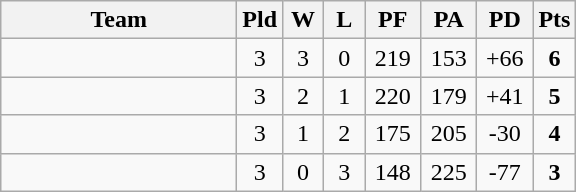<table class="wikitable" style="text-align:center;">
<tr>
<th width=150>Team</th>
<th width=20>Pld</th>
<th width=20>W</th>
<th width=20>L</th>
<th width=30>PF</th>
<th width=30>PA</th>
<th width=30>PD</th>
<th width=20>Pts</th>
</tr>
<tr>
<td align="left"></td>
<td>3</td>
<td>3</td>
<td>0</td>
<td>219</td>
<td>153</td>
<td>+66</td>
<td><strong>6</strong></td>
</tr>
<tr>
<td align="left"></td>
<td>3</td>
<td>2</td>
<td>1</td>
<td>220</td>
<td>179</td>
<td>+41</td>
<td><strong>5</strong></td>
</tr>
<tr>
<td align="left"></td>
<td>3</td>
<td>1</td>
<td>2</td>
<td>175</td>
<td>205</td>
<td>-30</td>
<td><strong>4</strong></td>
</tr>
<tr>
<td align="left"></td>
<td>3</td>
<td>0</td>
<td>3</td>
<td>148</td>
<td>225</td>
<td>-77</td>
<td><strong>3</strong></td>
</tr>
</table>
